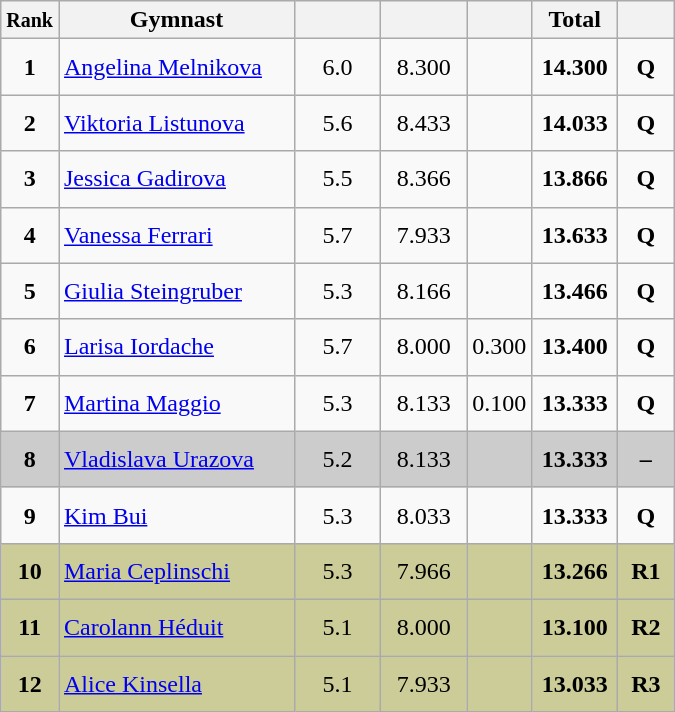<table style="text-align:center;" class="wikitable sortable">
<tr>
<th scope="col" style="width:15px;"><small>Rank</small></th>
<th scope="col" style="width:150px;">Gymnast</th>
<th scope="col" style="width:50px;"><small></small></th>
<th scope="col" style="width:50px;"><small></small></th>
<th scope="col" style="width:20px;"><small></small></th>
<th scope="col" style="width:50px;">Total</th>
<th scope="col" style="width:30px;"><small></small></th>
</tr>
<tr>
<td scope="row" style="text-align:center"><strong>1</strong></td>
<td style="height:30px; text-align:left;"> <a href='#'>Angelina Melnikova</a></td>
<td>6.0</td>
<td>8.300</td>
<td></td>
<td><strong>14.300</strong></td>
<td><strong>Q</strong></td>
</tr>
<tr>
<td scope="row" style="text-align:center"><strong>2</strong></td>
<td style="height:30px; text-align:left;"> <a href='#'>Viktoria Listunova</a></td>
<td>5.6</td>
<td>8.433</td>
<td></td>
<td><strong>14.033</strong></td>
<td><strong>Q</strong></td>
</tr>
<tr>
<td scope="row" style="text-align:center"><strong>3</strong></td>
<td style="height:30px; text-align:left;"> <a href='#'>Jessica Gadirova</a></td>
<td>5.5</td>
<td>8.366</td>
<td></td>
<td><strong>13.866</strong></td>
<td><strong>Q</strong></td>
</tr>
<tr>
<td scope="row" style="text-align:center"><strong>4</strong></td>
<td style="height:30px; text-align:left;"> <a href='#'>Vanessa Ferrari</a></td>
<td>5.7</td>
<td>7.933</td>
<td></td>
<td><strong>13.633</strong></td>
<td><strong>Q</strong></td>
</tr>
<tr>
<td scope="row" style="text-align:center"><strong>5</strong></td>
<td style="height:30px; text-align:left;"> <a href='#'>Giulia Steingruber</a></td>
<td>5.3</td>
<td>8.166</td>
<td></td>
<td><strong>13.466</strong></td>
<td><strong>Q</strong></td>
</tr>
<tr>
<td scope="row" style="text-align:center"><strong>6</strong></td>
<td style="height:30px; text-align:left;"> <a href='#'>Larisa Iordache</a></td>
<td>5.7</td>
<td>8.000</td>
<td>0.300</td>
<td><strong>13.400</strong></td>
<td><strong>Q</strong></td>
</tr>
<tr>
<td scope="row" style="text-align:center"><strong>7</strong></td>
<td style="height:30px; text-align:left;"> <a href='#'>Martina Maggio</a></td>
<td>5.3</td>
<td>8.133</td>
<td>0.100</td>
<td><strong>13.333</strong></td>
<td><strong>Q</strong></td>
</tr>
<tr style="background:#cccccc;">
<td scope="row" style="text-align:center"><strong>8</strong></td>
<td style="height:30px; text-align:left;"> <a href='#'>Vladislava Urazova</a></td>
<td>5.2</td>
<td>8.133</td>
<td></td>
<td><strong>13.333</strong></td>
<td><strong>–</strong></td>
</tr>
<tr>
<td scope="row" style="text-align:center"><strong>9</strong></td>
<td style="height:30px; text-align:left;"> <a href='#'>Kim Bui</a></td>
<td>5.3</td>
<td>8.033</td>
<td></td>
<td><strong>13.333</strong></td>
<td><strong>Q</strong></td>
</tr>
<tr style="background:#cccc99;">
<td scope="row" style="text-align:center"><strong>10</strong></td>
<td style="height:30px; text-align:left;"> <a href='#'>Maria Ceplinschi</a></td>
<td>5.3</td>
<td>7.966</td>
<td></td>
<td><strong>13.266</strong></td>
<td><strong>R1</strong></td>
</tr>
<tr style="background:#cccc99;">
<td scope="row" style="text-align:center"><strong>11</strong></td>
<td style="height:30px; text-align:left;"> <a href='#'>Carolann Héduit</a></td>
<td>5.1</td>
<td>8.000</td>
<td></td>
<td><strong>13.100</strong></td>
<td><strong>R2</strong></td>
</tr>
<tr style="background:#cccc99;">
<td scope="row" style="text-align:center"><strong>12</strong></td>
<td style="height:30px; text-align:left;"> <a href='#'>Alice Kinsella</a></td>
<td>5.1</td>
<td>7.933</td>
<td></td>
<td><strong>13.033</strong></td>
<td><strong>R3</strong></td>
</tr>
</table>
